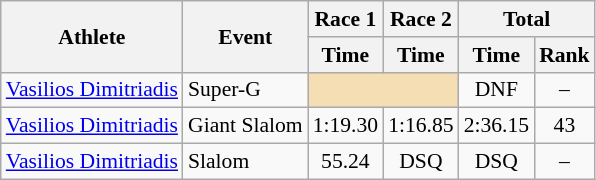<table class="wikitable" style="font-size:90%">
<tr>
<th rowspan="2">Athlete</th>
<th rowspan="2">Event</th>
<th>Race 1</th>
<th>Race 2</th>
<th colspan="2">Total</th>
</tr>
<tr>
<th>Time</th>
<th>Time</th>
<th>Time</th>
<th>Rank</th>
</tr>
<tr>
<td><a href='#'>Vasilios Dimitriadis</a></td>
<td>Super-G</td>
<td colspan="2" bgcolor="wheat"></td>
<td align="center">DNF</td>
<td align="center">–</td>
</tr>
<tr>
<td><a href='#'>Vasilios Dimitriadis</a></td>
<td>Giant Slalom</td>
<td align="center">1:19.30</td>
<td align="center">1:16.85</td>
<td align="center">2:36.15</td>
<td align="center">43</td>
</tr>
<tr>
<td><a href='#'>Vasilios Dimitriadis</a></td>
<td>Slalom</td>
<td align="center">55.24</td>
<td align="center">DSQ</td>
<td align="center">DSQ</td>
<td align="center">–</td>
</tr>
</table>
